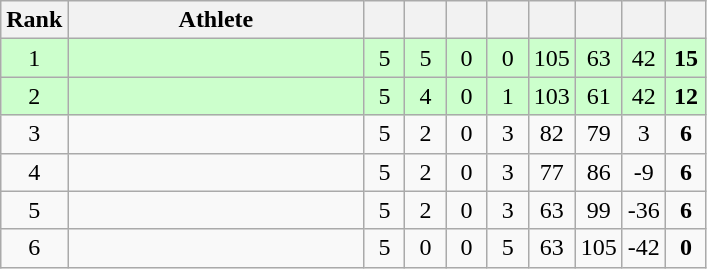<table class=wikitable style="text-align:center">
<tr>
<th width=20>Rank</th>
<th width=190>Athlete</th>
<th width=20></th>
<th width=20></th>
<th width=20></th>
<th width=20></th>
<th width=20></th>
<th width=20></th>
<th width=20></th>
<th width=20></th>
</tr>
<tr bgcolor="#ccffcc">
<td>1</td>
<td align=left></td>
<td>5</td>
<td>5</td>
<td>0</td>
<td>0</td>
<td>105</td>
<td>63</td>
<td>42</td>
<td><strong>15</strong></td>
</tr>
<tr bgcolor="#ccffcc">
<td>2</td>
<td align=left></td>
<td>5</td>
<td>4</td>
<td>0</td>
<td>1</td>
<td>103</td>
<td>61</td>
<td>42</td>
<td><strong>12</strong></td>
</tr>
<tr>
<td>3</td>
<td align=left></td>
<td>5</td>
<td>2</td>
<td>0</td>
<td>3</td>
<td>82</td>
<td>79</td>
<td>3</td>
<td><strong>6</strong></td>
</tr>
<tr>
<td>4</td>
<td align=left></td>
<td>5</td>
<td>2</td>
<td>0</td>
<td>3</td>
<td>77</td>
<td>86</td>
<td>-9</td>
<td><strong>6</strong></td>
</tr>
<tr>
<td>5</td>
<td align=left></td>
<td>5</td>
<td>2</td>
<td>0</td>
<td>3</td>
<td>63</td>
<td>99</td>
<td>-36</td>
<td><strong>6</strong></td>
</tr>
<tr>
<td>6</td>
<td align=left></td>
<td>5</td>
<td>0</td>
<td>0</td>
<td>5</td>
<td>63</td>
<td>105</td>
<td>-42</td>
<td><strong>0</strong></td>
</tr>
</table>
